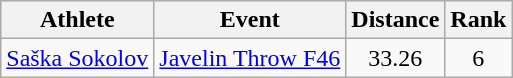<table class="wikitable">
<tr>
<th>Athlete</th>
<th>Event</th>
<th>Distance</th>
<th>Rank</th>
</tr>
<tr align=center>
<td align=left><a href='#'>Saška Sokolov</a></td>
<td align=left><a href='#'>Javelin Throw F46</a></td>
<td>33.26</td>
<td>6</td>
</tr>
</table>
